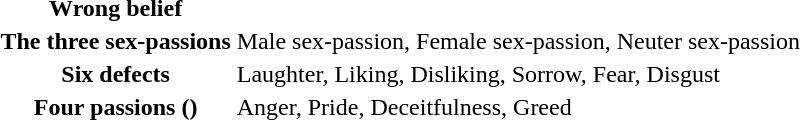<table>
<tr>
<th>Wrong belief</th>
</tr>
<tr>
<th>The three sex-passions</th>
<td>Male sex-passion, Female sex-passion, Neuter sex-passion</td>
</tr>
<tr>
<th>Six defects</th>
<td>Laughter, Liking, Disliking, Sorrow, Fear, Disgust</td>
</tr>
<tr>
<th>Four passions ()</th>
<td>Anger, Pride, Deceitfulness, Greed</td>
</tr>
</table>
